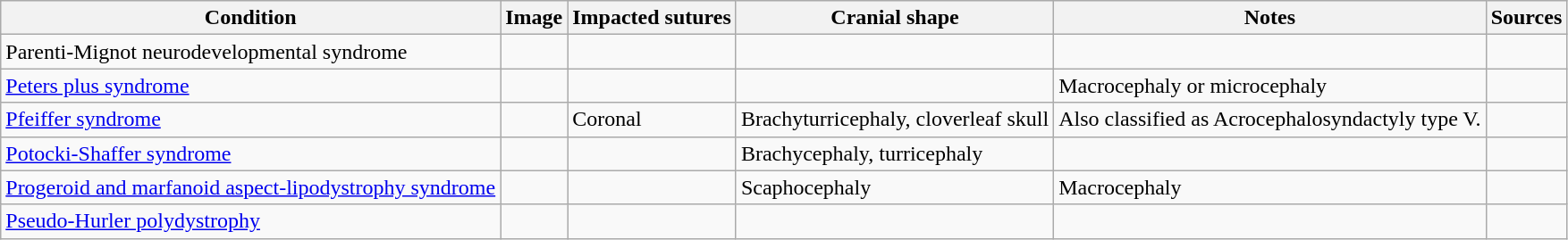<table class="wikitable sortable">
<tr>
<th>Condition</th>
<th>Image</th>
<th>Impacted sutures</th>
<th>Cranial shape</th>
<th>Notes</th>
<th>Sources</th>
</tr>
<tr>
<td>Parenti-Mignot neurodevelopmental syndrome</td>
<td></td>
<td></td>
<td></td>
<td></td>
<td></td>
</tr>
<tr>
<td><a href='#'>Peters plus syndrome</a></td>
<td></td>
<td></td>
<td></td>
<td>Macrocephaly or microcephaly</td>
<td></td>
</tr>
<tr>
<td><a href='#'>Pfeiffer syndrome</a></td>
<td></td>
<td>Coronal</td>
<td>Brachyturricephaly, cloverleaf skull</td>
<td>Also classified as Acrocephalosyndactyly type V.</td>
<td></td>
</tr>
<tr>
<td><a href='#'>Potocki-Shaffer syndrome</a></td>
<td></td>
<td></td>
<td>Brachycephaly, turricephaly</td>
<td></td>
<td></td>
</tr>
<tr>
<td><a href='#'>Progeroid and marfanoid aspect-lipodystrophy syndrome</a></td>
<td></td>
<td></td>
<td>Scaphocephaly</td>
<td>Macrocephaly</td>
<td></td>
</tr>
<tr>
<td><a href='#'>Pseudo-Hurler polydystrophy</a></td>
<td></td>
<td></td>
<td></td>
<td></td>
<td></td>
</tr>
</table>
